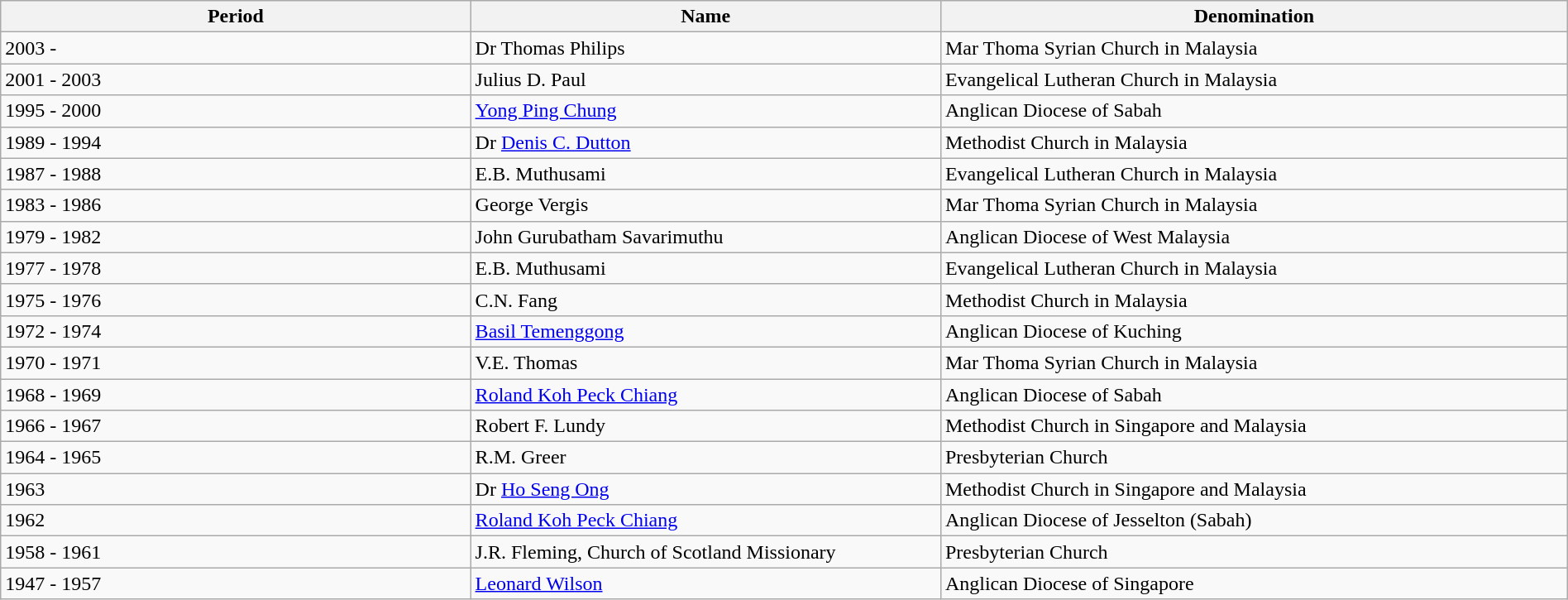<table style="width:100%;border:0px;" class="wikitable">
<tr>
<th style="width:30%;">Period</th>
<th style="width:30%;">Name</th>
<th style="width:50%;">Denomination</th>
</tr>
<tr>
<td>2003 -</td>
<td>Dr Thomas Philips</td>
<td>Mar Thoma Syrian Church in Malaysia</td>
</tr>
<tr>
<td>2001 - 2003</td>
<td>Julius D. Paul</td>
<td>Evangelical Lutheran Church in Malaysia</td>
</tr>
<tr>
<td>1995 - 2000</td>
<td><a href='#'>Yong Ping Chung</a></td>
<td>Anglican Diocese of Sabah</td>
</tr>
<tr>
<td>1989 - 1994</td>
<td>Dr <a href='#'>Denis C. Dutton</a></td>
<td>Methodist Church in Malaysia</td>
</tr>
<tr>
<td>1987 - 1988</td>
<td>E.B. Muthusami</td>
<td>Evangelical Lutheran Church in Malaysia</td>
</tr>
<tr>
<td>1983 - 1986</td>
<td>George Vergis</td>
<td>Mar Thoma Syrian Church in Malaysia</td>
</tr>
<tr>
<td>1979 - 1982</td>
<td>John Gurubatham Savarimuthu</td>
<td>Anglican Diocese of West Malaysia</td>
</tr>
<tr>
<td>1977 - 1978</td>
<td>E.B. Muthusami</td>
<td>Evangelical Lutheran Church in Malaysia</td>
</tr>
<tr>
<td>1975 - 1976</td>
<td>C.N. Fang</td>
<td>Methodist Church in Malaysia</td>
</tr>
<tr>
<td>1972 - 1974</td>
<td><a href='#'>Basil Temenggong</a></td>
<td>Anglican Diocese of Kuching</td>
</tr>
<tr>
<td>1970 - 1971</td>
<td>V.E. Thomas</td>
<td>Mar Thoma Syrian Church in Malaysia</td>
</tr>
<tr>
<td>1968 - 1969</td>
<td><a href='#'>Roland Koh Peck Chiang</a></td>
<td>Anglican Diocese of Sabah</td>
</tr>
<tr>
<td>1966 - 1967</td>
<td>Robert F. Lundy</td>
<td>Methodist Church in Singapore and Malaysia</td>
</tr>
<tr>
<td>1964 - 1965</td>
<td>R.M. Greer</td>
<td>Presbyterian Church</td>
</tr>
<tr>
<td>1963</td>
<td>Dr <a href='#'>Ho Seng Ong</a></td>
<td>Methodist Church in Singapore and Malaysia</td>
</tr>
<tr>
<td>1962</td>
<td><a href='#'>Roland Koh Peck Chiang</a></td>
<td>Anglican Diocese of Jesselton (Sabah)</td>
</tr>
<tr>
<td>1958 - 1961</td>
<td>J.R. Fleming, Church of Scotland Missionary</td>
<td>Presbyterian Church</td>
</tr>
<tr>
<td>1947 - 1957</td>
<td><a href='#'>Leonard Wilson</a></td>
<td>Anglican Diocese of Singapore</td>
</tr>
</table>
